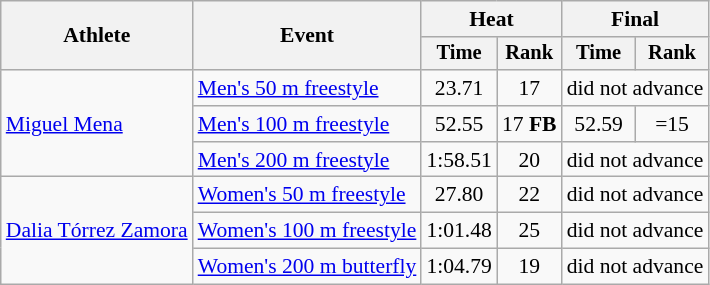<table class=wikitable style="font-size:90%">
<tr>
<th rowspan="2">Athlete</th>
<th rowspan="2">Event</th>
<th colspan="2">Heat</th>
<th colspan="2">Final</th>
</tr>
<tr style="font-size:95%">
<th>Time</th>
<th>Rank</th>
<th>Time</th>
<th>Rank</th>
</tr>
<tr align=center>
<td align=left rowspan="3"><a href='#'>Miguel Mena</a></td>
<td align=left><a href='#'>Men's 50 m freestyle</a></td>
<td>23.71</td>
<td>17</td>
<td colspan=2>did not advance</td>
</tr>
<tr align=center>
<td align=left><a href='#'>Men's 100 m freestyle</a></td>
<td>52.55</td>
<td>17 <strong>FB</strong></td>
<td>52.59</td>
<td>=15</td>
</tr>
<tr align=center>
<td align=left><a href='#'>Men's 200 m freestyle</a></td>
<td>1:58.51</td>
<td>20</td>
<td colspan=2>did not advance</td>
</tr>
<tr align=center>
<td align=left rowspan="3"><a href='#'>Dalia Tórrez Zamora</a></td>
<td align=left><a href='#'>Women's 50 m freestyle</a></td>
<td>27.80</td>
<td>22</td>
<td colspan=2>did not advance</td>
</tr>
<tr align=center>
<td align=left><a href='#'>Women's 100 m freestyle</a></td>
<td>1:01.48</td>
<td>25</td>
<td colspan=2>did not advance</td>
</tr>
<tr align=center>
<td align=left><a href='#'>Women's 200 m butterfly</a></td>
<td>1:04.79</td>
<td>19</td>
<td colspan=2>did not advance</td>
</tr>
</table>
